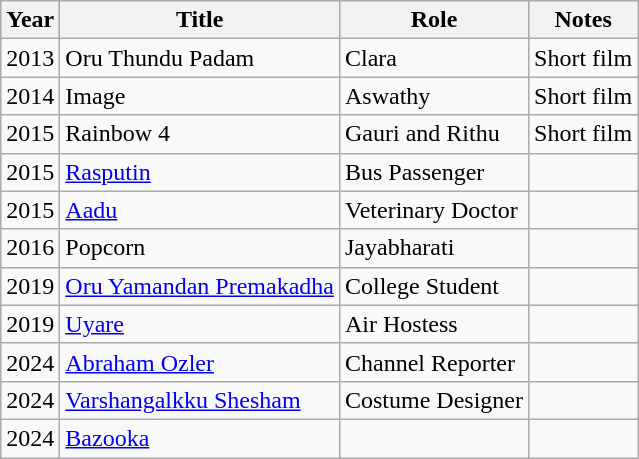<table class="wikitable">
<tr>
<th>Year</th>
<th>Title</th>
<th>Role</th>
<th>Notes</th>
</tr>
<tr>
<td>2013</td>
<td>Oru Thundu Padam</td>
<td>Clara</td>
<td>Short film</td>
</tr>
<tr>
<td>2014</td>
<td>Image</td>
<td>Aswathy</td>
<td>Short film</td>
</tr>
<tr>
<td>2015</td>
<td>Rainbow 4</td>
<td>Gauri and Rithu</td>
<td>Short film</td>
</tr>
<tr>
<td>2015</td>
<td><a href='#'>Rasputin</a></td>
<td>Bus Passenger</td>
<td></td>
</tr>
<tr>
<td>2015</td>
<td><a href='#'>Aadu</a></td>
<td>Veterinary Doctor</td>
<td></td>
</tr>
<tr>
<td>2016</td>
<td>Popcorn</td>
<td>Jayabharati</td>
<td></td>
</tr>
<tr>
<td>2019</td>
<td><a href='#'>Oru Yamandan Premakadha</a></td>
<td>College Student</td>
<td></td>
</tr>
<tr>
<td>2019</td>
<td><a href='#'>Uyare</a></td>
<td>Air Hostess</td>
<td></td>
</tr>
<tr>
<td>2024</td>
<td><a href='#'>Abraham Ozler</a></td>
<td>Channel Reporter</td>
<td></td>
</tr>
<tr>
<td>2024</td>
<td><a href='#'>Varshangalkku Shesham</a></td>
<td>Costume Designer</td>
<td></td>
</tr>
<tr>
<td>2024</td>
<td><a href='#'>Bazooka</a></td>
<td></td>
<td></td>
</tr>
</table>
